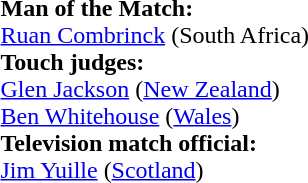<table style="width:100%">
<tr>
<td><br><strong>Man of the Match:</strong>
<br><a href='#'>Ruan Combrinck</a> (South Africa)<br><strong>Touch judges:</strong>
<br><a href='#'>Glen Jackson</a> (<a href='#'>New Zealand</a>)
<br><a href='#'>Ben Whitehouse</a> (<a href='#'>Wales</a>)
<br><strong>Television match official:</strong>
<br><a href='#'>Jim Yuille</a> (<a href='#'>Scotland</a>)</td>
</tr>
</table>
